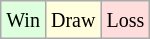<table class="wikitable">
<tr>
<td style="background-color: #ddffdd;"><small>Win</small></td>
<td style="background-color: #ffffdd;"><small>Draw</small></td>
<td style="background-color: #ffdddd;"><small>Loss</small></td>
</tr>
</table>
